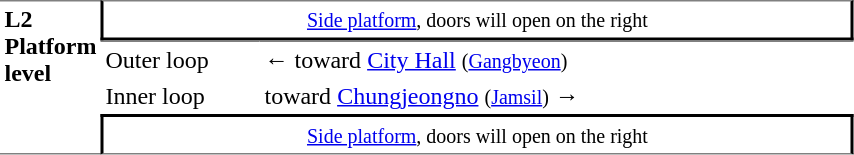<table table border=0 cellspacing=0 cellpadding=3>
<tr>
<td style="border-top:solid 1px gray;border-bottom:solid 1px gray;" width=50 rowspan=10 valign=top><strong>L2<br>Platform level</strong></td>
<td style="border-top:solid 1px gray;border-right:solid 2px black;border-left:solid 2px black;border-bottom:solid 2px black;text-align:center;" colspan=2><small><a href='#'>Side platform</a>, doors will open on the right </small></td>
</tr>
<tr>
<td style="border-bottom:solid 0px gray;border-top:solid 1px gray;" width=100>Outer loop</td>
<td style="border-bottom:solid 0px gray;border-top:solid 1px gray;" width=390>←  toward <a href='#'>City Hall</a> <small>(<a href='#'>Gangbyeon</a>)</small></td>
</tr>
<tr>
<td>Inner loop</td>
<td>  toward <a href='#'>Chungjeongno</a> <small>(<a href='#'>Jamsil</a>)</small> →</td>
</tr>
<tr>
<td style="border-top:solid 2px black;border-right:solid 2px black;border-left:solid 2px black;border-bottom:solid 1px gray;text-align:center;" colspan=2><small><a href='#'>Side platform</a>, doors will open on the right </small></td>
</tr>
</table>
